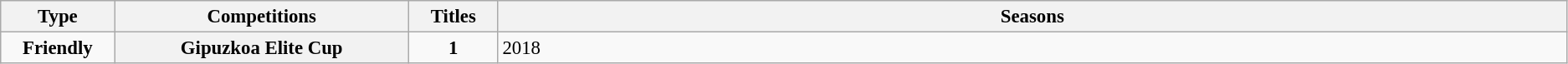<table class="wikitable plainrowheaders" style="font-size:95%; text-align:center;">
<tr>
<th style="width: 1%;">Type</th>
<th style="width: 5%;">Competitions</th>
<th style="width: 1%;">Titles</th>
<th style="width: 21%;">Seasons</th>
</tr>
<tr>
<td rowspan="2"><strong>Friendly</strong></td>
<th scope=col>Gipuzkoa Elite Cup</th>
<td align="center"><strong>1</strong></td>
<td align="left">2018</td>
</tr>
</table>
